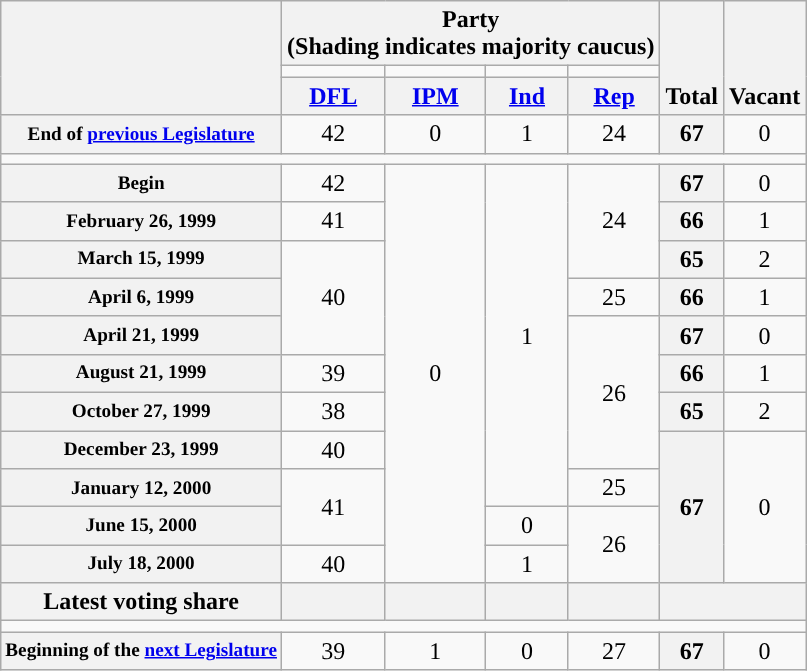<table class=wikitable style="text-align:center">
<tr style="vertical-align:bottom;">
<th rowspan=3></th>
<th colspan=4>Party <div>(Shading indicates majority caucus)</div></th>
<th rowspan=3>Total</th>
<th rowspan=3>Vacant</th>
</tr>
<tr style="height:5px">
<td style="background-color:"></td>
<td style="background-color:"></td>
<td style="background-color:"></td>
<td style="background-color:"></td>
</tr>
<tr>
<th><a href='#'>DFL</a></th>
<th><a href='#'>IPM</a></th>
<th><a href='#'>Ind</a></th>
<th><a href='#'>Rep</a></th>
</tr>
<tr>
<th style="white-space:nowrap; font-size:80%;">End of <a href='#'>previous Legislature</a></th>
<td>42</td>
<td>0</td>
<td>1</td>
<td>24</td>
<th>67</th>
<td>0</td>
</tr>
<tr>
<td colspan=7></td>
</tr>
<tr>
<th style="font-size:80%">Begin</th>
<td>42</td>
<td rowspan="11">0</td>
<td rowspan="9">1</td>
<td rowspan="3">24</td>
<th>67</th>
<td>0</td>
</tr>
<tr>
<th style="font-size:80%">February 26, 1999 </th>
<td>41</td>
<th>66</th>
<td>1</td>
</tr>
<tr>
<th style="font-size:80%">March 15, 1999 </th>
<td rowspan="3" >40</td>
<th>65</th>
<td>2</td>
</tr>
<tr>
<th style="font-size:80%">April 6, 1999 </th>
<td>25</td>
<th>66</th>
<td>1</td>
</tr>
<tr>
<th style="font-size:80%">April 21, 1999 </th>
<td rowspan="4">26</td>
<th>67</th>
<td>0</td>
</tr>
<tr>
<th style="font-size:80%">August 21, 1999 </th>
<td>39</td>
<th>66</th>
<td>1</td>
</tr>
<tr>
<th style="font-size:80%">October 27, 1999 </th>
<td>38</td>
<th>65</th>
<td>2</td>
</tr>
<tr>
<th style="font-size:80%">December 23, 1999 </th>
<td>40</td>
<th rowspan="4">67</th>
<td rowspan="4">0</td>
</tr>
<tr>
<th style="font-size:80%">January 12, 2000 </th>
<td rowspan="2" >41</td>
<td>25</td>
</tr>
<tr>
<th style="font-size:80%">June 15, 2000 </th>
<td>0</td>
<td rowspan="2">26</td>
</tr>
<tr>
<th style="font-size:80%">July 18, 2000 </th>
<td>40</td>
<td>1</td>
</tr>
<tr>
<th>Latest voting share</th>
<th></th>
<th></th>
<th></th>
<th></th>
<th colspan=2></th>
</tr>
<tr>
<td colspan=7></td>
</tr>
<tr>
<th style="white-space:nowrap; font-size:80%;">Beginning of the <a href='#'>next Legislature</a></th>
<td>39</td>
<td>1</td>
<td>0</td>
<td>27</td>
<th>67</th>
<td>0</td>
</tr>
</table>
